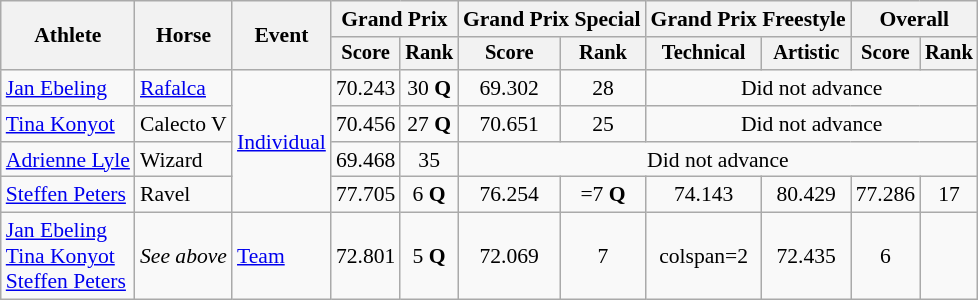<table class=wikitable style=font-size:90%;text-align:center>
<tr>
<th rowspan=2>Athlete</th>
<th rowspan=2>Horse</th>
<th rowspan=2>Event</th>
<th colspan=2>Grand Prix</th>
<th colspan=2>Grand Prix Special</th>
<th colspan=2>Grand Prix Freestyle</th>
<th colspan=2>Overall</th>
</tr>
<tr style=font-size:95%>
<th>Score</th>
<th>Rank</th>
<th>Score</th>
<th>Rank</th>
<th>Technical</th>
<th>Artistic</th>
<th>Score</th>
<th>Rank</th>
</tr>
<tr>
<td align=left><a href='#'>Jan Ebeling</a></td>
<td align=left><a href='#'>Rafalca</a></td>
<td align=left rowspan=4><a href='#'>Individual</a></td>
<td>70.243</td>
<td>30 <strong>Q</strong></td>
<td>69.302</td>
<td>28</td>
<td colspan=4>Did not advance</td>
</tr>
<tr>
<td align=left><a href='#'>Tina Konyot</a></td>
<td align=left>Calecto V</td>
<td>70.456</td>
<td>27 <strong>Q</strong></td>
<td>70.651</td>
<td>25</td>
<td colspan=4>Did not advance</td>
</tr>
<tr>
<td align=left><a href='#'>Adrienne Lyle</a></td>
<td align=left>Wizard</td>
<td>69.468</td>
<td>35</td>
<td colspan=6>Did not advance</td>
</tr>
<tr>
<td align=left><a href='#'>Steffen Peters</a></td>
<td align=left>Ravel</td>
<td>77.705</td>
<td>6 <strong>Q</strong></td>
<td>76.254</td>
<td>=7 <strong>Q</strong></td>
<td>74.143</td>
<td>80.429</td>
<td>77.286</td>
<td>17</td>
</tr>
<tr>
<td align=left><a href='#'>Jan Ebeling</a><br><a href='#'>Tina Konyot</a><br><a href='#'>Steffen Peters</a></td>
<td align=left><em>See above</em></td>
<td align=left><a href='#'>Team</a></td>
<td>72.801</td>
<td>5 <strong>Q</strong></td>
<td>72.069</td>
<td>7</td>
<td>colspan=2 </td>
<td>72.435</td>
<td>6</td>
</tr>
</table>
